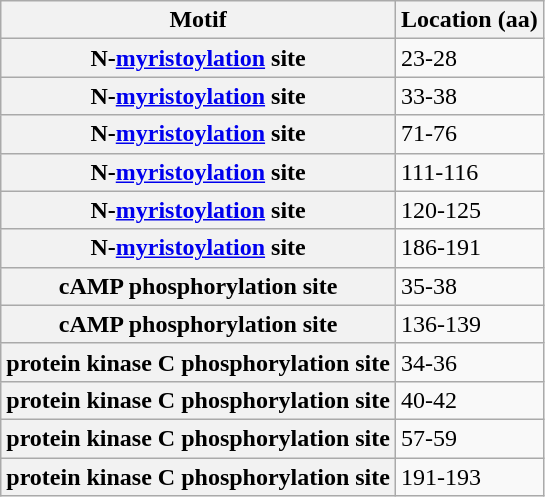<table class="wikitable">
<tr>
<th>Motif</th>
<th>Location (aa)</th>
</tr>
<tr>
<th>N-<a href='#'>myristoylation</a> site</th>
<td>23-28</td>
</tr>
<tr>
<th>N-<a href='#'>myristoylation</a> site</th>
<td>33-38</td>
</tr>
<tr>
<th>N-<a href='#'>myristoylation</a> site</th>
<td>71-76</td>
</tr>
<tr>
<th>N-<a href='#'>myristoylation</a> site</th>
<td>111-116</td>
</tr>
<tr>
<th>N-<a href='#'>myristoylation</a> site</th>
<td>120-125</td>
</tr>
<tr>
<th>N-<a href='#'>myristoylation</a> site</th>
<td>186-191</td>
</tr>
<tr>
<th>cAMP phosphorylation site</th>
<td>35-38</td>
</tr>
<tr>
<th>cAMP phosphorylation site</th>
<td>136-139</td>
</tr>
<tr>
<th>protein kinase C phosphorylation site</th>
<td>34-36</td>
</tr>
<tr>
<th>protein kinase C phosphorylation site</th>
<td>40-42</td>
</tr>
<tr>
<th>protein kinase C phosphorylation site</th>
<td>57-59</td>
</tr>
<tr>
<th>protein kinase C phosphorylation site</th>
<td>191-193</td>
</tr>
</table>
